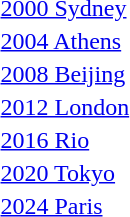<table>
<tr>
<td><a href='#'>2000 Sydney</a><br></td>
<td></td>
<td></td>
<td></td>
</tr>
<tr>
<td><a href='#'>2004 Athens</a><br></td>
<td></td>
<td></td>
<td></td>
</tr>
<tr>
<td><a href='#'>2008 Beijing</a><br></td>
<td></td>
<td></td>
<td></td>
</tr>
<tr>
<td><a href='#'>2012 London</a><br></td>
<td></td>
<td></td>
<td></td>
</tr>
<tr>
<td><a href='#'>2016 Rio</a><br></td>
<td></td>
<td></td>
<td></td>
</tr>
<tr>
<td><a href='#'>2020 Tokyo</a><br></td>
<td></td>
<td></td>
<td></td>
</tr>
<tr>
<td><a href='#'>2024 Paris</a><br></td>
<td></td>
<td></td>
<td></td>
</tr>
<tr>
</tr>
</table>
